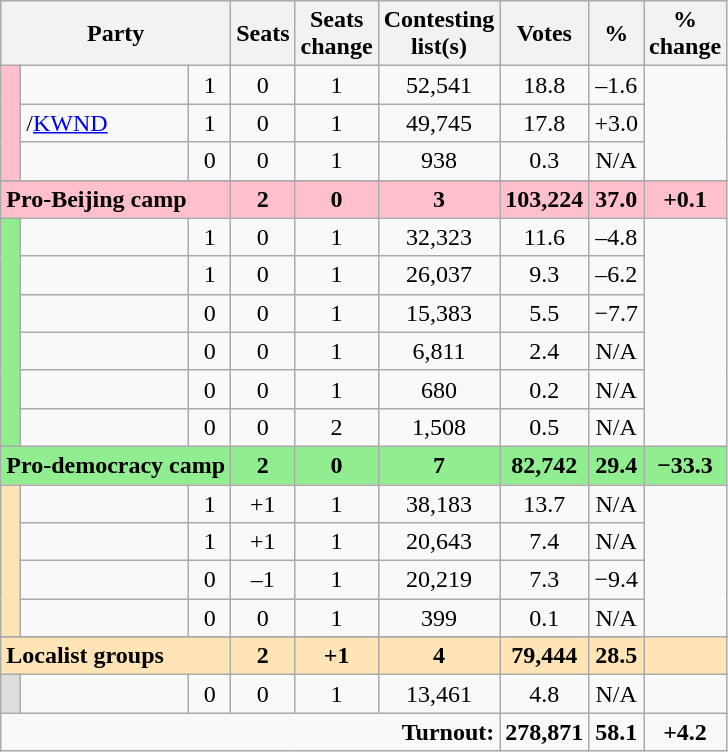<table class="wikitable">
<tr>
<th colspan="3" rowspan="1" align="center">Party</th>
<th align="center">Seats</th>
<th align="center">Seats<br>change</th>
<th align="center">Contesting<br>list(s)</th>
<th align="center">Votes</th>
<th align="center">%</th>
<th align="center">%<br>change</th>
</tr>
<tr>
<td bgcolor="Pink" rowspan="3"></td>
<td></td>
<td align="center">1</td>
<td align="center">0</td>
<td align="center">1</td>
<td align="center">52,541</td>
<td align="center">18.8</td>
<td align="center">–1.6</td>
</tr>
<tr>
<td>/<a href='#'>KWND</a></td>
<td align="center">1</td>
<td align="center">0</td>
<td align="center">1</td>
<td align="center">49,745</td>
<td align="center">17.8</td>
<td align="center">+3.0</td>
</tr>
<tr>
<td></td>
<td align="center">0</td>
<td align="center">0</td>
<td align="center">1</td>
<td align="center">938</td>
<td align="center">0.3</td>
<td align="center">N/A</td>
</tr>
<tr>
</tr>
<tr bgcolor="Pink">
<td colspan=3><strong>Pro-Beijing camp</strong></td>
<td align="center"><strong>2</strong></td>
<td align="center"><strong>0</strong></td>
<td align="center"><strong>3</strong></td>
<td align="center"><strong>103,224</strong></td>
<td align="center"><strong>37.0</strong></td>
<td align="center"><strong>+0.1</strong></td>
</tr>
<tr>
<td bgcolor="LightGreen" rowspan="6"></td>
<td></td>
<td align="center">1</td>
<td align="center">0</td>
<td align="center">1</td>
<td align="center">32,323</td>
<td align="center">11.6</td>
<td align="center">–4.8</td>
</tr>
<tr>
<td></td>
<td align="center">1</td>
<td align="center">0</td>
<td align="center">1</td>
<td align="center">26,037</td>
<td align="center">9.3</td>
<td align="center">–6.2</td>
</tr>
<tr>
<td></td>
<td align="center">0</td>
<td align="center">0</td>
<td align="center">1</td>
<td align="center">15,383</td>
<td align="center">5.5</td>
<td align="center">−7.7</td>
</tr>
<tr>
<td></td>
<td align="center">0</td>
<td align="center">0</td>
<td align="center">1</td>
<td align="center">6,811</td>
<td align="center">2.4</td>
<td align="center">N/A</td>
</tr>
<tr>
<td></td>
<td align="center">0</td>
<td align="center">0</td>
<td align="center">1</td>
<td align="center">680</td>
<td align="center">0.2</td>
<td align="center">N/A</td>
</tr>
<tr>
<td></td>
<td align="center">0</td>
<td align="center">0</td>
<td align="center">2</td>
<td align="center">1,508</td>
<td align="center">0.5</td>
<td align="center">N/A</td>
</tr>
<tr bgcolor="LightGreen">
<td colspan=3><strong>Pro-democracy camp</strong></td>
<td align="center"><strong>2</strong></td>
<td align="center"><strong>0</strong></td>
<td align="center"><strong>7</strong></td>
<td align="center"><strong>82,742</strong></td>
<td align="center"><strong>29.4</strong></td>
<td align="center"><strong>−33.3</strong></td>
</tr>
<tr>
<td bgcolor="Moccasin" rowspan="4"></td>
<td></td>
<td align="center">1</td>
<td align="center">+1</td>
<td align="center">1</td>
<td align="center">38,183</td>
<td align="center">13.7</td>
<td align="center">N/A</td>
</tr>
<tr>
<td></td>
<td align="center">1</td>
<td align="center">+1</td>
<td align="center">1</td>
<td align="center">20,643</td>
<td align="center">7.4</td>
<td align="center">N/A</td>
</tr>
<tr>
<td></td>
<td align="center">0</td>
<td align="center">–1</td>
<td align="center">1</td>
<td align="center">20,219</td>
<td align="center">7.3</td>
<td align="center">−9.4</td>
</tr>
<tr>
<td></td>
<td align="center">0</td>
<td align="center">0</td>
<td align="center">1</td>
<td align="center">399</td>
<td align="center">0.1</td>
<td align="center">N/A</td>
</tr>
<tr>
</tr>
<tr bgcolor="Moccasin">
<td colspan=3><strong>Localist groups</strong></td>
<td align="center"><strong>2</strong></td>
<td align="center"><strong>+1</strong></td>
<td align="center"><strong>4</strong></td>
<td align="center"><strong>79,444</strong></td>
<td align="center"><strong>28.5</strong></td>
<td align="center"></td>
</tr>
<tr>
<td bgcolor="#DDDDDD"></td>
<td></td>
<td align="center">0</td>
<td align="center">0</td>
<td align="center">1</td>
<td align="center">13,461</td>
<td align="center">4.8</td>
<td align="center">N/A</td>
</tr>
<tr>
<td colspan="6" rowspan="1" align="right"><strong>Turnout:</strong></td>
<td align="center"><strong>278,871</strong></td>
<td align="center"><strong>58.1</strong></td>
<td align="center"><strong>+4.2</strong></td>
</tr>
</table>
